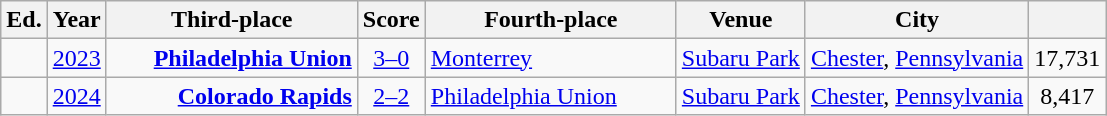<table class="wikitable">
<tr>
<th>Ed.</th>
<th>Year</th>
<th width=160px>Third-place</th>
<th>Score</th>
<th width=160px>Fourth-place</th>
<th>Venue</th>
<th>City</th>
<th></th>
</tr>
<tr>
<td></td>
<td style="text-align:center"><a href='#'>2023</a></td>
<td style="text-align:right"><strong><a href='#'>Philadelphia Union</a></strong> </td>
<td style="text-align:center"><a href='#'>3–0</a></td>
<td> <a href='#'>Monterrey</a></td>
<td><a href='#'>Subaru Park</a></td>
<td><a href='#'>Chester</a>, <a href='#'>Pennsylvania</a></td>
<td style="text-align:center">17,731</td>
</tr>
<tr>
<td></td>
<td style="text-align:center"><a href='#'>2024</a></td>
<td style="text-align:right"><strong><a href='#'>Colorado Rapids</a></strong> </td>
<td style="text-align:center"><a href='#'>2–2</a> </td>
<td> <a href='#'>Philadelphia Union</a></td>
<td><a href='#'>Subaru Park</a></td>
<td><a href='#'>Chester</a>, <a href='#'>Pennsylvania</a></td>
<td style="text-align:center">8,417</td>
</tr>
</table>
